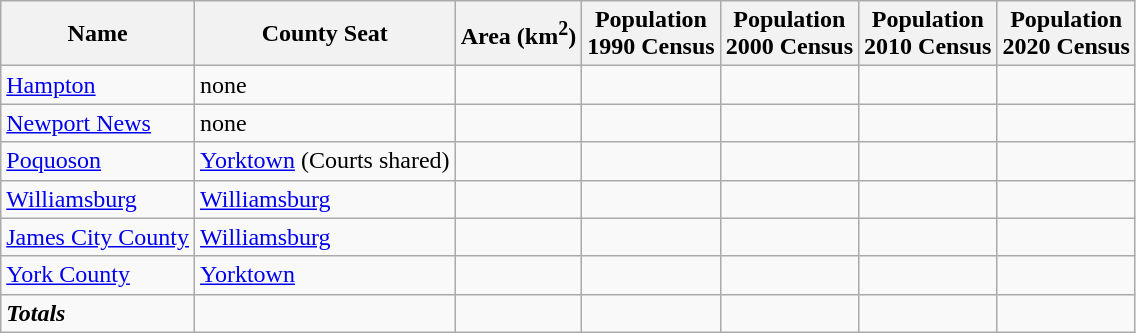<table class="wikitable sortable" style="margin-bottom: 0;">
<tr>
<th>Name</th>
<th>County Seat</th>
<th>Area (km<sup>2</sup>)</th>
<th>Population <br> 1990 Census</th>
<th>Population <br> 2000 Census</th>
<th>Population <br> 2010 Census</th>
<th>Population <br> 2020 Census <br></th>
</tr>
<tr>
<td><a href='#'>Hampton</a></td>
<td>none</td>
<td align="right"></td>
<td align="right"></td>
<td align="right"></td>
<td align="right"></td>
<td align="right"></td>
</tr>
<tr>
<td><a href='#'>Newport News</a></td>
<td>none</td>
<td align="right"></td>
<td align="right"></td>
<td align="right"></td>
<td align="right"></td>
<td align="right"></td>
</tr>
<tr>
<td><a href='#'>Poquoson</a></td>
<td><a href='#'>Yorktown</a> (Courts shared)</td>
<td align="right"></td>
<td align="right"></td>
<td align="right"></td>
<td align="right"></td>
<td align="right"></td>
</tr>
<tr>
<td><a href='#'>Williamsburg</a></td>
<td><a href='#'>Williamsburg</a></td>
<td align="right"></td>
<td align="right"></td>
<td align="right"></td>
<td align="right"></td>
<td align="right"></td>
</tr>
<tr>
<td><a href='#'>James City County</a></td>
<td><a href='#'>Williamsburg</a></td>
<td align="right"></td>
<td align="right"></td>
<td align="right"></td>
<td align="right"></td>
<td align="right"></td>
</tr>
<tr>
<td><a href='#'>York County</a></td>
<td><a href='#'>Yorktown</a></td>
<td align="right"></td>
<td align="right"></td>
<td align="right"></td>
<td align="right"></td>
<td align="right"></td>
</tr>
<tr>
<td><strong><em>Totals<strong></td>
<td></td>
<td align="right"></td>
<td align="right"></td>
<td align="right"></td>
<td align="right"></td>
<td align="right"></td>
</tr>
</table>
